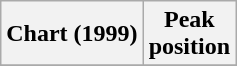<table class="wikitable plainrowheaders" style="text-align:center;">
<tr>
<th scope="col">Chart (1999)</th>
<th scope="col">Peak<br>position</th>
</tr>
<tr>
</tr>
</table>
